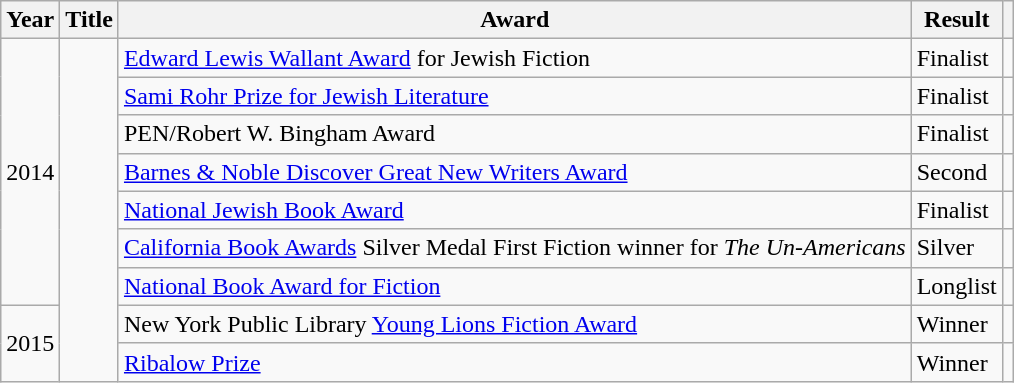<table class="wikitable">
<tr>
<th>Year</th>
<th>Title</th>
<th>Award</th>
<th>Result</th>
<th></th>
</tr>
<tr>
<td rowspan="7">2014</td>
<td rowspan="9"></td>
<td><a href='#'>Edward Lewis Wallant Award</a> for Jewish Fiction</td>
<td>Finalist</td>
<td></td>
</tr>
<tr>
<td><a href='#'>Sami Rohr Prize for Jewish Literature</a></td>
<td>Finalist</td>
<td></td>
</tr>
<tr>
<td>PEN/Robert W. Bingham Award</td>
<td>Finalist</td>
<td></td>
</tr>
<tr>
<td><a href='#'>Barnes & Noble Discover Great New Writers Award</a></td>
<td>Second</td>
<td></td>
</tr>
<tr>
<td><a href='#'>National Jewish Book Award</a></td>
<td>Finalist</td>
<td></td>
</tr>
<tr>
<td><a href='#'>California Book Awards</a> Silver Medal First Fiction winner for <em>The Un-Americans</em></td>
<td>Silver</td>
<td></td>
</tr>
<tr>
<td><a href='#'>National Book Award for Fiction</a></td>
<td>Longlist</td>
<td></td>
</tr>
<tr>
<td rowspan="2">2015</td>
<td>New York Public Library <a href='#'>Young Lions Fiction Award</a></td>
<td>Winner</td>
<td></td>
</tr>
<tr>
<td><a href='#'>Ribalow Prize</a></td>
<td>Winner</td>
<td></td>
</tr>
</table>
